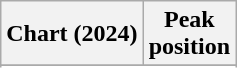<table class="wikitable sortable plainrowheaders">
<tr>
<th scope="col">Chart (2024)</th>
<th scope="col">Peak<br>position</th>
</tr>
<tr>
</tr>
<tr>
</tr>
<tr>
</tr>
<tr>
</tr>
</table>
